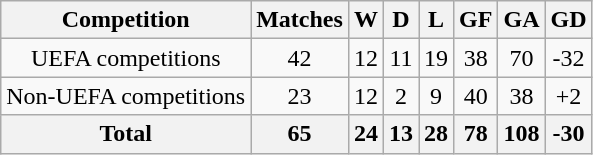<table class="wikitable sortable" style="text-align:center">
<tr>
<th>Competition</th>
<th>Matches</th>
<th>W</th>
<th>D</th>
<th>L</th>
<th>GF</th>
<th>GA</th>
<th>GD</th>
</tr>
<tr>
<td>UEFA competitions</td>
<td>42</td>
<td>12</td>
<td>11</td>
<td>19</td>
<td>38</td>
<td>70</td>
<td>-32</td>
</tr>
<tr>
<td>Non-UEFA competitions</td>
<td>23</td>
<td>12</td>
<td>2</td>
<td>9</td>
<td>40</td>
<td>38</td>
<td>+2</td>
</tr>
<tr>
<th>Total</th>
<th>65</th>
<th>24</th>
<th>13</th>
<th>28</th>
<th>78</th>
<th>108</th>
<th>-30</th>
</tr>
</table>
